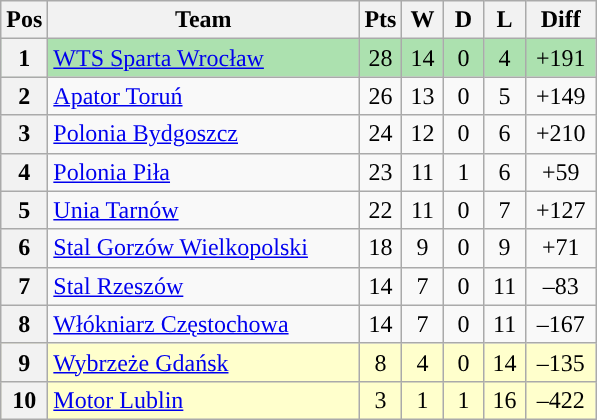<table class="wikitable" style="font-size: 100%">
<tr>
<th width=20>Pos</th>
<th width=200>Team</th>
<th width=20>Pts</th>
<th width=20>W</th>
<th width=20>D</th>
<th width=20>L</th>
<th width=40>Diff</th>
</tr>
<tr align=center style="background:#ACE1AF;">
<th>1</th>
<td align=left><a href='#'>WTS Sparta Wrocław</a></td>
<td>28</td>
<td>14</td>
<td>0</td>
<td>4</td>
<td>+191</td>
</tr>
<tr align=center>
<th>2</th>
<td align=left><a href='#'>Apator Toruń</a></td>
<td>26</td>
<td>13</td>
<td>0</td>
<td>5</td>
<td>+149</td>
</tr>
<tr align=center>
<th>3</th>
<td align=left><a href='#'>Polonia Bydgoszcz</a></td>
<td>24</td>
<td>12</td>
<td>0</td>
<td>6</td>
<td>+210</td>
</tr>
<tr align=center>
<th>4</th>
<td align=left><a href='#'>Polonia Piła</a></td>
<td>23</td>
<td>11</td>
<td>1</td>
<td>6</td>
<td>+59</td>
</tr>
<tr align=center>
<th>5</th>
<td align=left><a href='#'>Unia Tarnów</a></td>
<td>22</td>
<td>11</td>
<td>0</td>
<td>7</td>
<td>+127</td>
</tr>
<tr align=center>
<th>6</th>
<td align=left><a href='#'>Stal Gorzów Wielkopolski</a></td>
<td>18</td>
<td>9</td>
<td>0</td>
<td>9</td>
<td>+71</td>
</tr>
<tr align=center>
<th>7</th>
<td align=left><a href='#'>Stal Rzeszów</a></td>
<td>14</td>
<td>7</td>
<td>0</td>
<td>11</td>
<td>–83</td>
</tr>
<tr align=center>
<th>8</th>
<td align=left><a href='#'>Włókniarz Częstochowa</a></td>
<td>14</td>
<td>7</td>
<td>0</td>
<td>11</td>
<td>–167</td>
</tr>
<tr align=center style="background: #ffffcc;">
<th>9</th>
<td align=left><a href='#'>Wybrzeże Gdańsk</a></td>
<td>8</td>
<td>4</td>
<td>0</td>
<td>14</td>
<td>–135</td>
</tr>
<tr align=center style="background: #ffffcc;">
<th>10</th>
<td align=left><a href='#'>Motor Lublin</a></td>
<td>3</td>
<td>1</td>
<td>1</td>
<td>16</td>
<td>–422</td>
</tr>
</table>
